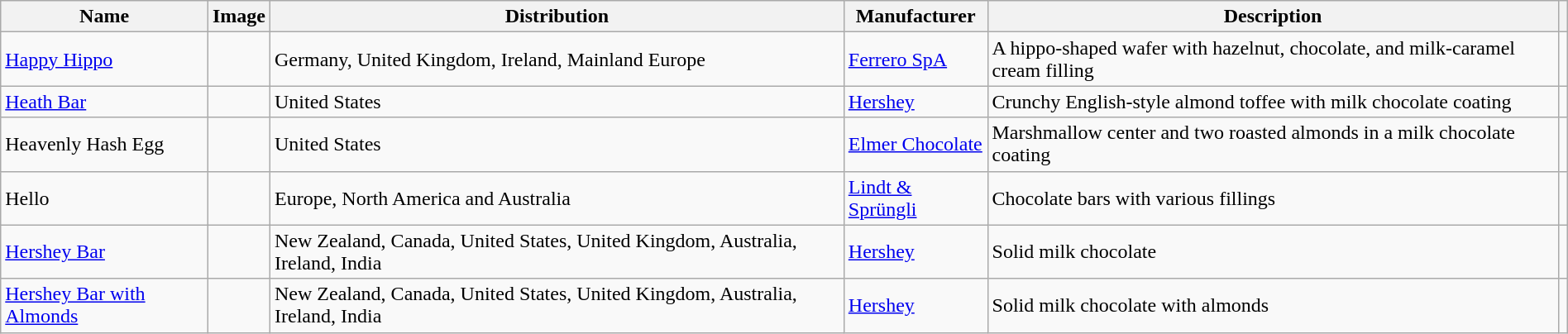<table class="wikitable sortable" style="width:100%">
<tr>
<th>Name</th>
<th class="unsortable">Image</th>
<th>Distribution</th>
<th>Manufacturer</th>
<th>Description</th>
<th></th>
</tr>
<tr>
<td><a href='#'>Happy Hippo</a></td>
<td></td>
<td>Germany, United Kingdom, Ireland, Mainland Europe</td>
<td><a href='#'>Ferrero SpA</a></td>
<td>A hippo-shaped wafer with hazelnut, chocolate, and milk-caramel cream filling</td>
<td></td>
</tr>
<tr>
<td><a href='#'>Heath Bar</a></td>
<td></td>
<td>United States</td>
<td><a href='#'>Hershey</a></td>
<td>Crunchy English-style almond toffee with milk chocolate coating</td>
<td></td>
</tr>
<tr>
<td>Heavenly Hash Egg</td>
<td></td>
<td>United States</td>
<td><a href='#'>Elmer Chocolate</a></td>
<td>Marshmallow center and two roasted almonds in a milk chocolate coating</td>
<td></td>
</tr>
<tr>
<td>Hello</td>
<td></td>
<td>Europe, North America and Australia</td>
<td><a href='#'>Lindt & Sprüngli</a></td>
<td>Chocolate bars with various fillings</td>
<td></td>
</tr>
<tr>
<td><a href='#'>Hershey Bar</a></td>
<td></td>
<td>New Zealand, Canada, United States, United Kingdom, Australia, Ireland, India</td>
<td><a href='#'>Hershey</a></td>
<td>Solid milk chocolate</td>
<td></td>
</tr>
<tr>
<td><a href='#'>Hershey Bar with Almonds</a></td>
<td></td>
<td>New Zealand, Canada, United States, United Kingdom, Australia, Ireland, India</td>
<td><a href='#'>Hershey</a></td>
<td>Solid milk chocolate with almonds</td>
<td></td>
</tr>
</table>
